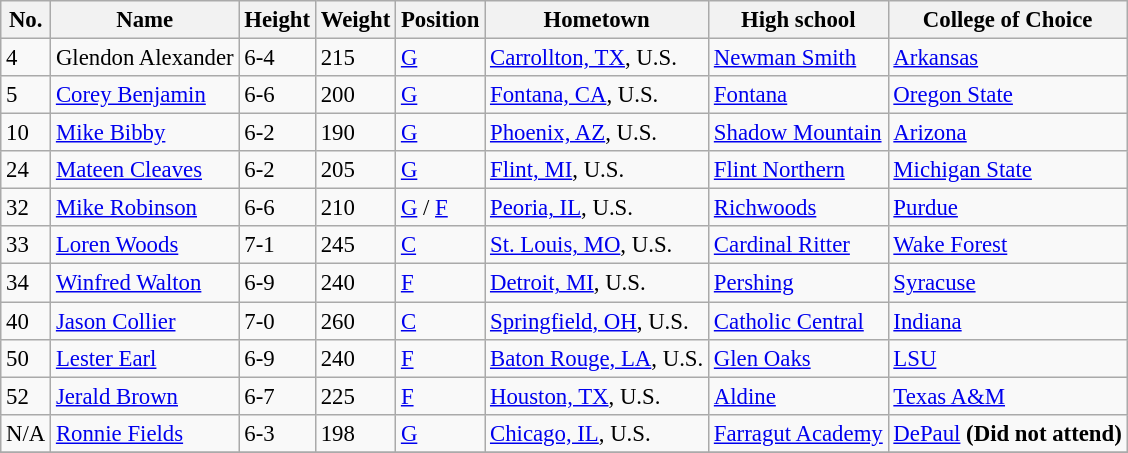<table class="wikitable sortable" style="font-size: 95%;">
<tr>
<th>No.</th>
<th>Name</th>
<th>Height</th>
<th>Weight</th>
<th>Position</th>
<th>Hometown</th>
<th>High school</th>
<th>College of Choice</th>
</tr>
<tr>
<td>4</td>
<td>Glendon Alexander</td>
<td>6-4</td>
<td>215</td>
<td><a href='#'>G</a></td>
<td><a href='#'>Carrollton, TX</a>, U.S.</td>
<td><a href='#'>Newman Smith</a></td>
<td><a href='#'>Arkansas</a></td>
</tr>
<tr>
<td>5</td>
<td><a href='#'>Corey Benjamin</a></td>
<td>6-6</td>
<td>200</td>
<td><a href='#'>G</a></td>
<td><a href='#'>Fontana, CA</a>, U.S.</td>
<td><a href='#'>Fontana</a></td>
<td><a href='#'>Oregon State</a></td>
</tr>
<tr>
<td>10</td>
<td><a href='#'>Mike Bibby</a></td>
<td>6-2</td>
<td>190</td>
<td><a href='#'>G</a></td>
<td><a href='#'>Phoenix, AZ</a>, U.S.</td>
<td><a href='#'>Shadow Mountain</a></td>
<td><a href='#'>Arizona</a></td>
</tr>
<tr>
<td>24</td>
<td><a href='#'>Mateen Cleaves</a></td>
<td>6-2</td>
<td>205</td>
<td><a href='#'>G</a></td>
<td><a href='#'>Flint, MI</a>, U.S.</td>
<td><a href='#'>Flint Northern</a></td>
<td><a href='#'>Michigan State</a></td>
</tr>
<tr>
<td>32</td>
<td><a href='#'>Mike Robinson</a></td>
<td>6-6</td>
<td>210</td>
<td><a href='#'>G</a> / <a href='#'>F</a></td>
<td><a href='#'>Peoria, IL</a>, U.S.</td>
<td><a href='#'>Richwoods</a></td>
<td><a href='#'>Purdue</a></td>
</tr>
<tr>
<td>33</td>
<td><a href='#'>Loren Woods</a></td>
<td>7-1</td>
<td>245</td>
<td><a href='#'>C</a></td>
<td><a href='#'>St. Louis, MO</a>, U.S.</td>
<td><a href='#'>Cardinal Ritter</a></td>
<td><a href='#'>Wake Forest</a></td>
</tr>
<tr>
<td>34</td>
<td><a href='#'>Winfred Walton</a></td>
<td>6-9</td>
<td>240</td>
<td><a href='#'>F</a></td>
<td><a href='#'>Detroit, MI</a>, U.S.</td>
<td><a href='#'>Pershing</a></td>
<td><a href='#'>Syracuse</a></td>
</tr>
<tr>
<td>40</td>
<td><a href='#'>Jason Collier</a></td>
<td>7-0</td>
<td>260</td>
<td><a href='#'>C</a></td>
<td><a href='#'>Springfield, OH</a>, U.S.</td>
<td><a href='#'>Catholic Central</a></td>
<td><a href='#'>Indiana</a></td>
</tr>
<tr>
<td>50</td>
<td><a href='#'>Lester Earl</a></td>
<td>6-9</td>
<td>240</td>
<td><a href='#'>F</a></td>
<td><a href='#'>Baton Rouge, LA</a>, U.S.</td>
<td><a href='#'>Glen Oaks</a></td>
<td><a href='#'>LSU</a></td>
</tr>
<tr>
<td>52</td>
<td><a href='#'>Jerald Brown</a></td>
<td>6-7</td>
<td>225</td>
<td><a href='#'>F</a></td>
<td><a href='#'>Houston, TX</a>, U.S.</td>
<td><a href='#'>Aldine</a></td>
<td><a href='#'>Texas A&M</a></td>
</tr>
<tr>
<td>N/A</td>
<td><a href='#'>Ronnie Fields</a></td>
<td>6-3</td>
<td>198</td>
<td><a href='#'>G</a></td>
<td><a href='#'>Chicago, IL</a>, U.S.</td>
<td><a href='#'>Farragut Academy</a></td>
<td><a href='#'>DePaul</a> <strong>(Did not attend)</strong></td>
</tr>
<tr>
</tr>
</table>
